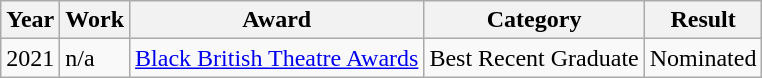<table class="wikitable sortable">
<tr>
<th>Year</th>
<th>Work</th>
<th>Award</th>
<th>Category</th>
<th>Result</th>
</tr>
<tr>
<td>2021</td>
<td>n/a</td>
<td><a href='#'>Black British Theatre Awards</a></td>
<td>Best Recent Graduate</td>
<td>Nominated</td>
</tr>
</table>
